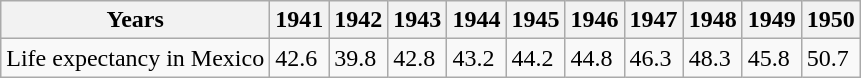<table class="wikitable">
<tr>
<th>Years</th>
<th>1941</th>
<th>1942</th>
<th>1943</th>
<th>1944</th>
<th>1945</th>
<th>1946</th>
<th>1947</th>
<th>1948</th>
<th>1949</th>
<th>1950</th>
</tr>
<tr>
<td>Life expectancy in Mexico</td>
<td>42.6</td>
<td>39.8</td>
<td>42.8</td>
<td>43.2</td>
<td>44.2</td>
<td>44.8</td>
<td>46.3</td>
<td>48.3</td>
<td>45.8</td>
<td>50.7</td>
</tr>
</table>
